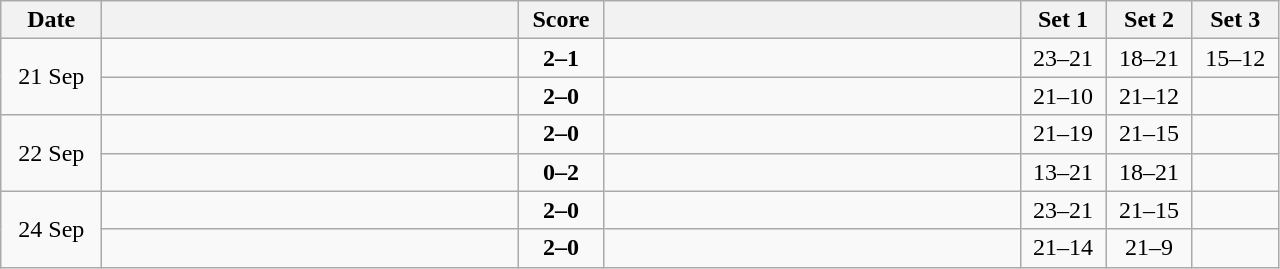<table class="wikitable" style="text-align: center;">
<tr>
<th width="60">Date</th>
<th align="right" width="270"></th>
<th width="50">Score</th>
<th align="left" width="270"></th>
<th width="50">Set 1</th>
<th width="50">Set 2</th>
<th width="50">Set 3</th>
</tr>
<tr>
<td rowspan=2>21 Sep</td>
<td align=left><strong></strong></td>
<td align=center><strong>2–1</strong></td>
<td align=left></td>
<td>23–21</td>
<td>18–21</td>
<td>15–12</td>
</tr>
<tr>
<td align=left><strong></strong></td>
<td align=center><strong>2–0</strong></td>
<td align=left></td>
<td>21–10</td>
<td>21–12</td>
<td></td>
</tr>
<tr>
<td rowspan=2>22 Sep</td>
<td align=left><strong></strong></td>
<td align=center><strong>2–0</strong></td>
<td align=left></td>
<td>21–19</td>
<td>21–15</td>
<td></td>
</tr>
<tr>
<td align=left></td>
<td align=center><strong>0–2</strong></td>
<td align=left><strong></strong></td>
<td>13–21</td>
<td>18–21</td>
<td></td>
</tr>
<tr>
<td rowspan=2>24 Sep</td>
<td align=left><strong></strong></td>
<td align=center><strong>2–0</strong></td>
<td align=left></td>
<td>23–21</td>
<td>21–15</td>
<td></td>
</tr>
<tr>
<td align=left><strong></strong></td>
<td align=center><strong>2–0</strong></td>
<td align=left></td>
<td>21–14</td>
<td>21–9</td>
<td></td>
</tr>
</table>
